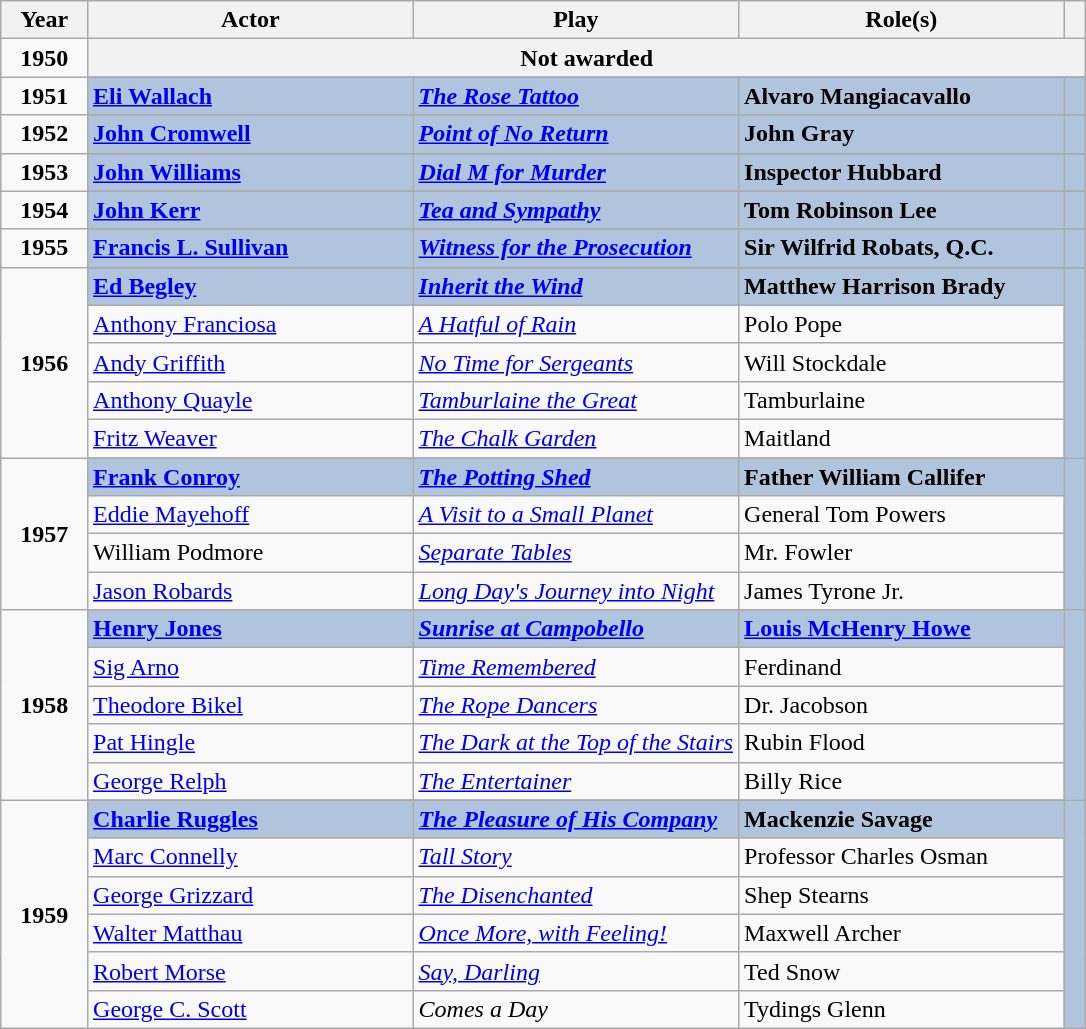<table class="wikitable sortable">
<tr>
<th scope="col" style="width:8%;">Year</th>
<th scope="col" style="width:30%;">Actor</th>
<th scope="col" style="width:30%;">Play</th>
<th scope="col" style="width:30%;">Role(s)</th>
<th scope="col" style="width:2%;" class="unsortable"></th>
</tr>
<tr>
<td align="center"><strong>1950</strong> <br> </td>
<th colspan="4">Not awarded</th>
</tr>
<tr>
<td rowspan="2" align="center"><strong>1951</strong> <br> </td>
</tr>
<tr style="background:#B0C4DE">
<td><strong><a href='#'>Eli Wallach</a></strong></td>
<td><strong><em><a href='#'>The Rose Tattoo</a></em></strong></td>
<td><strong>Alvaro Mangiacavallo</strong></td>
<td></td>
</tr>
<tr>
<td rowspan="2" align="center"><strong>1952</strong> <br> </td>
</tr>
<tr style="background:#B0C4DE">
<td><strong><a href='#'>John Cromwell</a></strong></td>
<td><strong><em><a href='#'>Point of No Return</a></em></strong></td>
<td><strong>John Gray</strong></td>
<td></td>
</tr>
<tr>
<td rowspan="2" align="center"><strong>1953</strong> <br> </td>
</tr>
<tr style="background:#B0C4DE">
<td><strong><a href='#'>John Williams</a></strong></td>
<td><strong><em><a href='#'>Dial M for Murder</a></em></strong></td>
<td><strong>Inspector Hubbard</strong></td>
<td></td>
</tr>
<tr>
<td rowspan="2" align="center"><strong>1954</strong> <br> </td>
</tr>
<tr style="background:#B0C4DE">
<td><strong><a href='#'>John Kerr</a></strong></td>
<td><strong><em><a href='#'>Tea and Sympathy</a></em></strong></td>
<td><strong>Tom Robinson Lee</strong></td>
<td></td>
</tr>
<tr>
<td rowspan="2" align="center"><strong>1955</strong> <br> </td>
</tr>
<tr style="background:#B0C4DE">
<td><strong><a href='#'>Francis L. Sullivan</a></strong></td>
<td><strong><em><a href='#'>Witness for the Prosecution</a></em></strong></td>
<td><strong>Sir Wilfrid Robats, Q.C.</strong></td>
<td></td>
</tr>
<tr>
<td rowspan="6" align="center"><strong>1956</strong> <br> </td>
</tr>
<tr style="background:#B0C4DE">
<td><strong><a href='#'>Ed Begley</a></strong></td>
<td><strong><em><a href='#'>Inherit the Wind</a></em></strong></td>
<td><strong>Matthew Harrison Brady</strong></td>
<td rowspan="6" align="center"></td>
</tr>
<tr>
<td><a href='#'>Anthony Franciosa</a></td>
<td><em><a href='#'>A Hatful of Rain</a></em></td>
<td>Polo Pope</td>
</tr>
<tr>
<td><a href='#'>Andy Griffith</a></td>
<td><em><a href='#'>No Time for Sergeants</a></em></td>
<td>Will Stockdale</td>
</tr>
<tr>
<td><a href='#'>Anthony Quayle</a></td>
<td><em><a href='#'>Tamburlaine the Great</a></em></td>
<td>Tamburlaine</td>
</tr>
<tr>
<td><a href='#'>Fritz Weaver</a></td>
<td><em><a href='#'>The Chalk Garden</a></em></td>
<td>Maitland</td>
</tr>
<tr>
<td rowspan="5" align="center"><strong>1957</strong> <br> </td>
</tr>
<tr style="background:#B0C4DE">
<td><strong><a href='#'>Frank Conroy</a></strong></td>
<td><strong><em><a href='#'>The Potting Shed</a></em></strong></td>
<td><strong>Father William Callifer</strong></td>
<td rowspan="5" align="center"></td>
</tr>
<tr>
<td><a href='#'>Eddie Mayehoff</a></td>
<td><em><a href='#'>A Visit to a Small Planet</a></em></td>
<td>General Tom Powers</td>
</tr>
<tr>
<td>William Podmore</td>
<td><em><a href='#'>Separate Tables</a></em></td>
<td>Mr. Fowler</td>
</tr>
<tr>
<td><a href='#'>Jason Robards</a></td>
<td><em><a href='#'>Long Day's Journey into Night</a></em></td>
<td>James Tyrone Jr.</td>
</tr>
<tr>
<td rowspan="6" align="center"><strong>1958</strong> <br> </td>
</tr>
<tr style="background:#B0C4DE">
<td><strong><a href='#'>Henry Jones</a></strong></td>
<td><strong><em><a href='#'>Sunrise at Campobello</a></em></strong></td>
<td><strong><a href='#'>Louis McHenry Howe</a></strong></td>
<td rowspan="6" align="center"></td>
</tr>
<tr>
<td><a href='#'>Sig Arno</a></td>
<td><em><a href='#'>Time Remembered</a></em></td>
<td>Ferdinand</td>
</tr>
<tr>
<td><a href='#'>Theodore Bikel</a></td>
<td><em><a href='#'>The Rope Dancers</a></em></td>
<td>Dr. Jacobson</td>
</tr>
<tr>
<td><a href='#'>Pat Hingle</a></td>
<td><em><a href='#'>The Dark at the Top of the Stairs</a></em></td>
<td>Rubin Flood</td>
</tr>
<tr>
<td><a href='#'>George Relph</a></td>
<td><em><a href='#'>The Entertainer</a></em></td>
<td>Billy Rice</td>
</tr>
<tr>
<td rowspan="7" align="center"><strong>1959</strong> <br> </td>
</tr>
<tr style="background:#B0C4DE">
<td><strong><a href='#'>Charlie Ruggles</a></strong></td>
<td><strong><em><a href='#'>The Pleasure of His Company</a></em></strong></td>
<td><strong>Mackenzie Savage</strong></td>
<td rowspan="7" align="center"></td>
</tr>
<tr>
<td><a href='#'>Marc Connelly</a></td>
<td><em><a href='#'>Tall Story</a></em></td>
<td>Professor Charles Osman</td>
</tr>
<tr>
<td><a href='#'>George Grizzard</a></td>
<td><em><a href='#'>The Disenchanted</a></em></td>
<td>Shep Stearns</td>
</tr>
<tr>
<td><a href='#'>Walter Matthau</a></td>
<td><em><a href='#'>Once More, with Feeling!</a></em></td>
<td>Maxwell Archer</td>
</tr>
<tr>
<td><a href='#'>Robert Morse</a></td>
<td><em><a href='#'>Say, Darling</a></em></td>
<td>Ted Snow</td>
</tr>
<tr>
<td><a href='#'>George C. Scott</a></td>
<td><em>Comes a Day</em></td>
<td>Tydings Glenn</td>
</tr>
</table>
